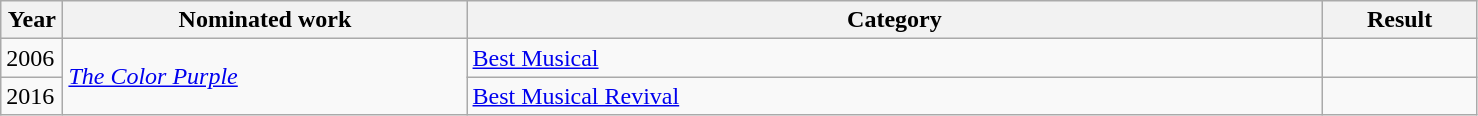<table class=wikitable>
<tr>
<th width=4%>Year</th>
<th width=26%>Nominated work</th>
<th width=55%>Category</th>
<th width=10%>Result</th>
</tr>
<tr>
<td>2006</td>
<td rowspan=2><em><a href='#'>The Color Purple</a></em></td>
<td><a href='#'>Best Musical</a></td>
<td></td>
</tr>
<tr>
<td>2016</td>
<td><a href='#'>Best Musical Revival</a></td>
<td></td>
</tr>
</table>
